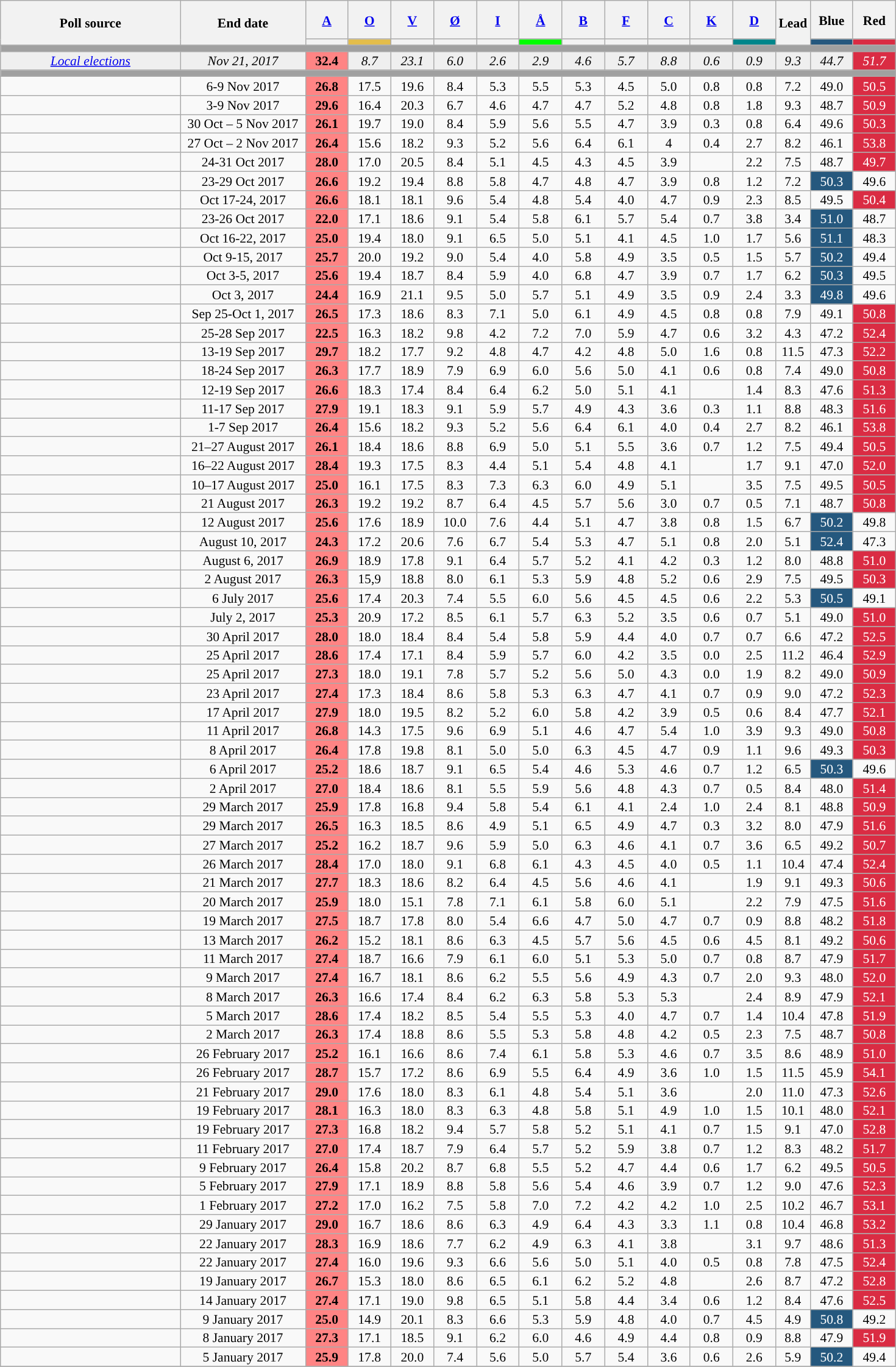<table class="wikitable sortable " style="text-align:center;font-size:90%;line-height:14px;">
<tr style="height:42px;">
<th style="width:190px;" rowspan="2">Poll source</th>
<th style="width:130px;" rowspan="2">End date</th>
<th style="width:40px;"><a href='#'>A</a></th>
<th style="width:40px;"><a href='#'>O</a></th>
<th style="width:40px;"><a href='#'>V</a></th>
<th style="width:40px;"><a href='#'>Ø</a></th>
<th style="width:40px;"><a href='#'>I</a></th>
<th style="width:40px;"><a href='#'>Å</a></th>
<th style="width:40px;"><a href='#'>B</a></th>
<th style="width:40px;"><a href='#'>F</a></th>
<th style="width:40px;"><a href='#'>C</a></th>
<th style="width:40px;"><a href='#'>K</a></th>
<th style="width:40px;"><a href='#'>D</a></th>
<th style="width:30px;" rowspan="2">Lead</th>
<th style="width:30px;">Blue</th>
<th style="width:30px;">Red</th>
</tr>
<tr>
<th style="color:inherit;background:"></th>
<th style="color:inherit;background:#E4BD4A;"></th>
<th style="color:inherit;background:"></th>
<th style="color:inherit;background:"></th>
<th style="color:inherit;background:"></th>
<th style="color:inherit;background:#00FF00;"></th>
<th style="color:inherit;background:"></th>
<th style="color:inherit;background:"></th>
<th style="color:inherit;background:"></th>
<th style="color:inherit;background:"></th>
<th style="color:inherit;background:#00868B"></th>
<th style="background:#25587E; width:40px;"></th>
<th style="background:#DA2C43; width:40px;"></th>
</tr>
<tr>
<td colspan="20" style="background:#A0A0A0"></td>
</tr>
<tr style="background:#EFEFEF;">
<td><em><a href='#'>Local elections</a></em></td>
<td data-sort-value="2019-06-05"><em>Nov 21, 2017</em></td>
<td style="background:#ff8484"><strong>32.4</strong></td>
<td><em>8.7</em></td>
<td><em>23.1</em></td>
<td><em>6.0</em></td>
<td><em>2.6</em></td>
<td><em>2.9</em></td>
<td><em>4.6</em></td>
<td><em>5.7</em></td>
<td><em>8.8</em></td>
<td><em>0.6</em></td>
<td><em>0.9</em></td>
<td style="background:"><em>9.3</em></td>
<td><em>44.7</em></td>
<td style="background:#DA2C43; color:white"><em>51.7</em></td>
</tr>
<tr>
<td colspan="20" style="background:#A0A0A0"></td>
</tr>
<tr>
<td></td>
<td>6-9 Nov 2017</td>
<td style="background:#ff8484"><strong>26.8</strong></td>
<td>17.5</td>
<td>19.6</td>
<td>8.4</td>
<td>5.3</td>
<td>5.5</td>
<td>5.3</td>
<td>4.5</td>
<td>5.0</td>
<td>0.8</td>
<td>0.8</td>
<td style="background:">7.2</td>
<td>49.0</td>
<td style="background:#DA2C43; color:white">50.5</td>
</tr>
<tr>
<td></td>
<td>3-9 Nov 2017</td>
<td style="background:#ff8484"><strong>29.6</strong></td>
<td>16.4</td>
<td>20.3</td>
<td>6.7</td>
<td>4.6</td>
<td>4.7</td>
<td>4.7</td>
<td>5.2</td>
<td>4.8</td>
<td>0.8</td>
<td>1.8</td>
<td style="background:">9.3</td>
<td>48.7</td>
<td style="background:#DA2C43; color:white">50.9</td>
</tr>
<tr>
<td></td>
<td>30 Oct – 5 Nov 2017</td>
<td style="background:#ff8484"><strong>26.1</strong></td>
<td>19.7</td>
<td>19.0</td>
<td>8.4</td>
<td>5.9</td>
<td>5.6</td>
<td>5.5</td>
<td>4.7</td>
<td>3.9</td>
<td>0.3</td>
<td>0.8</td>
<td style="background:">6.4</td>
<td>49.6</td>
<td style="background:#DA2C43; color:white">50.3</td>
</tr>
<tr>
<td></td>
<td>27 Oct – 2 Nov 2017</td>
<td style="background:#ff8484"><strong>26.4</strong></td>
<td>15.6</td>
<td>18.2</td>
<td>9.3</td>
<td>5.2</td>
<td>5.6</td>
<td>6.4</td>
<td>6.1</td>
<td>4</td>
<td>0.4</td>
<td>2.7</td>
<td style="background:">8.2</td>
<td>46.1</td>
<td style="background:#DA2C43; color:white">53.8</td>
</tr>
<tr>
<td></td>
<td>24-31 Oct 2017</td>
<td style="background:#ff8484"><strong>28.0</strong></td>
<td>17.0</td>
<td>20.5</td>
<td>8.4</td>
<td>5.1</td>
<td>4.5</td>
<td>4.3</td>
<td>4.5</td>
<td>3.9</td>
<td></td>
<td>2.2</td>
<td style="background:">7.5</td>
<td>48.7</td>
<td style="background:#DA2C43; color:white">49.7</td>
</tr>
<tr>
<td></td>
<td>23-29 Oct 2017</td>
<td style="background:#ff8484"><strong>26.6</strong></td>
<td>19.2</td>
<td>19.4</td>
<td>8.8</td>
<td>5.8</td>
<td>4.7</td>
<td>4.8</td>
<td>4.7</td>
<td>3.9</td>
<td>0.8</td>
<td>1.2</td>
<td style="background:">7.2</td>
<td style="background:#25587E; color:white">50.3</td>
<td>49.6</td>
</tr>
<tr>
<td></td>
<td>Oct 17-24, 2017</td>
<td style="background:#ff8484"><strong>26.6</strong></td>
<td>18.1</td>
<td>18.1</td>
<td>9.6</td>
<td>5.4</td>
<td>4.8</td>
<td>5.4</td>
<td>4.0</td>
<td>4.7</td>
<td>0.9</td>
<td>2.3</td>
<td style="background:">8.5</td>
<td>49.5</td>
<td style="background:#DA2C43; color:white">50.4</td>
</tr>
<tr>
<td></td>
<td>23-26 Oct 2017</td>
<td style="background:#ff8484"><strong>22.0</strong></td>
<td>17.1</td>
<td>18.6</td>
<td>9.1</td>
<td>5.4</td>
<td>5.8</td>
<td>6.1</td>
<td>5.7</td>
<td>5.4</td>
<td>0.7</td>
<td>3.8</td>
<td style="background:">3.4</td>
<td style="background:#25587E; color:white">51.0</td>
<td>48.7</td>
</tr>
<tr>
<td></td>
<td>Oct 16-22, 2017</td>
<td style="background:#ff8484"><strong>25.0</strong></td>
<td>19.4</td>
<td>18.0</td>
<td>9.1</td>
<td>6.5</td>
<td>5.0</td>
<td>5.1</td>
<td>4.1</td>
<td>4.5</td>
<td>1.0</td>
<td>1.7</td>
<td style="background:">5.6</td>
<td style="background:#25587E; color:white">51.1</td>
<td>48.3</td>
</tr>
<tr>
<td></td>
<td>Oct 9-15, 2017</td>
<td style="background:#ff8484"><strong>25.7</strong></td>
<td>20.0</td>
<td>19.2</td>
<td>9.0</td>
<td>5.4</td>
<td>4.0</td>
<td>5.8</td>
<td>4.9</td>
<td>3.5</td>
<td>0.5</td>
<td>1.5</td>
<td style="background:">5.7</td>
<td style="background:#25587E; color:white">50.2</td>
<td>49.4</td>
</tr>
<tr>
<td></td>
<td>Oct 3-5, 2017</td>
<td style="background:#ff8484"><strong>25.6</strong></td>
<td>19.4</td>
<td>18.7</td>
<td>8.4</td>
<td>5.9</td>
<td>4.0</td>
<td>6.8</td>
<td>4.7</td>
<td>3.9</td>
<td>0.7</td>
<td>1.7</td>
<td style="background:">6.2</td>
<td style="background:#25587E; color:white">50.3</td>
<td>49.5</td>
</tr>
<tr>
<td></td>
<td>Oct 3, 2017</td>
<td style="background:#ff8484"><strong>24.4</strong></td>
<td>16.9</td>
<td>21.1</td>
<td>9.5</td>
<td>5.0</td>
<td>5.7</td>
<td>5.1</td>
<td>4.9</td>
<td>3.5</td>
<td>0.9</td>
<td>2.4</td>
<td style="background:">3.3</td>
<td style="background:#25587E; color:white">49.8</td>
<td>49.6</td>
</tr>
<tr>
<td></td>
<td>Sep 25-Oct 1, 2017</td>
<td style="background:#ff8484"><strong>26.5</strong></td>
<td>17.3</td>
<td>18.6</td>
<td>8.3</td>
<td>7.1</td>
<td>5.0</td>
<td>6.1</td>
<td>4.9</td>
<td>4.5</td>
<td>0.8</td>
<td>0.8</td>
<td style="background:">7.9</td>
<td>49.1</td>
<td style="background:#DA2C43; color:white">50.8</td>
</tr>
<tr>
<td></td>
<td>25-28 Sep 2017</td>
<td style="background:#ff8484"><strong>22.5</strong></td>
<td>16.3</td>
<td>18.2</td>
<td>9.8</td>
<td>4.2</td>
<td>7.2</td>
<td>7.0</td>
<td>5.9</td>
<td>4.7</td>
<td>0.6</td>
<td>3.2</td>
<td style="background:">4.3</td>
<td>47.2</td>
<td style="background:#DA2C43; color:white">52.4</td>
</tr>
<tr>
<td></td>
<td>13-19 Sep 2017</td>
<td style="background:#ff8484"><strong>29.7</strong></td>
<td>18.2</td>
<td>17.7</td>
<td>9.2</td>
<td>4.8</td>
<td>4.7</td>
<td>4.2</td>
<td>4.8</td>
<td>5.0</td>
<td>1.6</td>
<td>0.8</td>
<td style="background:">11.5</td>
<td>47.3</td>
<td style="background:#DA2C43; color:white">52.2</td>
</tr>
<tr>
<td></td>
<td>18-24 Sep 2017</td>
<td style="background:#ff8484"><strong>26.3</strong></td>
<td>17.7</td>
<td>18.9</td>
<td>7.9</td>
<td>6.9</td>
<td>6.0</td>
<td>5.6</td>
<td>5.0</td>
<td>4.1</td>
<td>0.6</td>
<td>0.8</td>
<td style="background:">7.4</td>
<td>49.0</td>
<td style="background:#DA2C43; color:white">50.8</td>
</tr>
<tr>
<td></td>
<td>12-19 Sep 2017</td>
<td style="background:#ff8484"><strong>26.6</strong></td>
<td>18.3</td>
<td>17.4</td>
<td>8.4</td>
<td>6.4</td>
<td>6.2</td>
<td>5.0</td>
<td>5.1</td>
<td>4.1</td>
<td></td>
<td>1.4</td>
<td style="background:">8.3</td>
<td>47.6</td>
<td style="background:#DA2C43; color:white">51.3</td>
</tr>
<tr>
<td></td>
<td>11-17 Sep 2017</td>
<td style="background:#ff8484"><strong>27.9</strong></td>
<td>19.1</td>
<td>18.3</td>
<td>9.1</td>
<td>5.9</td>
<td>5.7</td>
<td>4.9</td>
<td>4.3</td>
<td>3.6</td>
<td>0.3</td>
<td>1.1</td>
<td style="background:">8.8</td>
<td>48.3</td>
<td style="background:#DA2C43; color:white">51.6</td>
</tr>
<tr>
<td></td>
<td>1-7 Sep 2017</td>
<td style="background:#ff8484"><strong>26.4</strong></td>
<td>15.6</td>
<td>18.2</td>
<td>9.3</td>
<td>5.2</td>
<td>5.6</td>
<td>6.4</td>
<td>6.1</td>
<td>4.0</td>
<td>0.4</td>
<td>2.7</td>
<td style="background:">8.2</td>
<td>46.1</td>
<td style="background:#DA2C43; color:white">53.8</td>
</tr>
<tr>
<td></td>
<td>21–27 August 2017</td>
<td style="background:#ff8484"><strong>26.1</strong></td>
<td>18.4</td>
<td>18.6</td>
<td>8.8</td>
<td>6.9</td>
<td>5.0</td>
<td>5.1</td>
<td>5.5</td>
<td>3.6</td>
<td>0.7</td>
<td>1.2</td>
<td style="background:">7.5</td>
<td>49.4</td>
<td style="background:#DA2C43; color:white">50.5</td>
</tr>
<tr>
<td></td>
<td>16–22 August 2017</td>
<td style="background:#ff8484"><strong>28.4</strong></td>
<td>19.3</td>
<td>17.5</td>
<td>8.3</td>
<td>4.4</td>
<td>5.1</td>
<td>5.4</td>
<td>4.8</td>
<td>4.1</td>
<td></td>
<td>1.7</td>
<td style="background:">9.1</td>
<td>47.0</td>
<td style="background:#DA2C43; color:white">52.0</td>
</tr>
<tr>
<td></td>
<td>10–17 August 2017</td>
<td style="background:#ff8484"><strong>25.0</strong></td>
<td>16.1</td>
<td>17.5</td>
<td>8.3</td>
<td>7.3</td>
<td>6.3</td>
<td>6.0</td>
<td>4.9</td>
<td>5.1</td>
<td></td>
<td>3.5</td>
<td style="background:">7.5</td>
<td>49.5</td>
<td style="background:#DA2C43; color:white">50.5</td>
</tr>
<tr>
<td></td>
<td>21 August 2017</td>
<td style="background:#ff8484"><strong>26.3</strong></td>
<td>19.2</td>
<td>19.2</td>
<td>8.7</td>
<td>6.4</td>
<td>4.5</td>
<td>5.7</td>
<td>5.6</td>
<td>3.0</td>
<td>0.7</td>
<td>0.5</td>
<td style="background:">7.1</td>
<td>48.7</td>
<td style="background:#DA2C43; color:white">50.8</td>
</tr>
<tr>
<td></td>
<td>12 August 2017</td>
<td style="background:#ff8484"><strong>25.6</strong></td>
<td>17.6</td>
<td>18.9</td>
<td>10.0</td>
<td>7.6</td>
<td>4.4</td>
<td>5.1</td>
<td>4.7</td>
<td>3.8</td>
<td>0.8</td>
<td>1.5</td>
<td style="background:">6.7</td>
<td style="background:#25587E; color:white">50.2</td>
<td>49.8</td>
</tr>
<tr>
<td></td>
<td>August 10, 2017</td>
<td style="background:#ff8484"><strong>24.3</strong></td>
<td>17.2</td>
<td>20.6</td>
<td>7.6</td>
<td>6.7</td>
<td>5.4</td>
<td>5.3</td>
<td>4.7</td>
<td>5.1</td>
<td>0.8</td>
<td>2.0</td>
<td style="background:">5.1</td>
<td style="background:#25587E; color:white">52.4</td>
<td>47.3</td>
</tr>
<tr>
<td></td>
<td>August 6, 2017</td>
<td style="background:#ff8484"><strong>26.9</strong></td>
<td>18.9</td>
<td>17.8</td>
<td>9.1</td>
<td>6.4</td>
<td>5.7</td>
<td>5.2</td>
<td>4.1</td>
<td>4.2</td>
<td>0.3</td>
<td>1.2</td>
<td style="background:">8.0</td>
<td>48.8</td>
<td style="background:#DA2C43; color:white">51.0</td>
</tr>
<tr>
<td></td>
<td>2 August 2017</td>
<td style="background:#ff8484"><strong>26.3</strong></td>
<td>15,9</td>
<td>18.8</td>
<td>8.0</td>
<td>6.1</td>
<td>5.3</td>
<td>5.9</td>
<td>4.8</td>
<td>5.2</td>
<td>0.6</td>
<td>2.9</td>
<td style="background:">7.5</td>
<td>49.5</td>
<td style="background:#DA2C43; color:white">50.3</td>
</tr>
<tr>
<td></td>
<td>6 July 2017</td>
<td style="background:#ff8484"><strong>25.6</strong></td>
<td>17.4</td>
<td>20.3</td>
<td>7.4</td>
<td>5.5</td>
<td>6.0</td>
<td>5.6</td>
<td>4.5</td>
<td>4.5</td>
<td>0.6</td>
<td>2.2</td>
<td style="background:">5.3</td>
<td style="background:#25587E; color:white">50.5</td>
<td>49.1</td>
</tr>
<tr>
<td></td>
<td>July 2, 2017</td>
<td style="background:#ff8484"><strong>25.3</strong></td>
<td>20.9</td>
<td>17.2</td>
<td>8.5</td>
<td>6.1</td>
<td>5.7</td>
<td>6.3</td>
<td>5.2</td>
<td>3.5</td>
<td>0.6</td>
<td>0.7</td>
<td style="background:">5.1</td>
<td>49.0</td>
<td style="background:#DA2C43; color:white">51.0</td>
</tr>
<tr>
<td></td>
<td>30 April 2017</td>
<td style="background:#ff8484"><strong>28.0</strong></td>
<td>18.0</td>
<td>18.4</td>
<td>8.4</td>
<td>5.4</td>
<td>5.8</td>
<td>5.9</td>
<td>4.4</td>
<td>4.0</td>
<td>0.7</td>
<td>0.7</td>
<td style="background:">6.6</td>
<td>47.2</td>
<td style="background:#DA2C43; color:white">52.5</td>
</tr>
<tr>
<td></td>
<td>25 April 2017</td>
<td style="background:#ff8484"><strong>28.6</strong></td>
<td>17.4</td>
<td>17.1</td>
<td>8.4</td>
<td>5.9</td>
<td>5.7</td>
<td>6.0</td>
<td>4.2</td>
<td>3.5</td>
<td>0.0</td>
<td>2.5</td>
<td style="background:">11.2</td>
<td>46.4</td>
<td style="background:#DA2C43; color:white">52.9</td>
</tr>
<tr>
<td></td>
<td>25 April 2017</td>
<td style="background:#ff8484"><strong>27.3</strong></td>
<td>18.0</td>
<td>19.1</td>
<td>7.8</td>
<td>5.7</td>
<td>5.2</td>
<td>5.6</td>
<td>5.0</td>
<td>4.3</td>
<td>0.0</td>
<td>1.9</td>
<td style="background:">8.2</td>
<td>49.0</td>
<td style="background:#DA2C43; color:white">50.9</td>
</tr>
<tr>
<td></td>
<td>23 April 2017</td>
<td style="background:#ff8484"><strong>27.4</strong></td>
<td>17.3</td>
<td>18.4</td>
<td>8.6</td>
<td>5.8</td>
<td>5.3</td>
<td>6.3</td>
<td>4.7</td>
<td>4.1</td>
<td>0.7</td>
<td>0.9</td>
<td style="background:">9.0</td>
<td>47.2</td>
<td style="background:#DA2C43; color:white">52.3</td>
</tr>
<tr>
<td></td>
<td>17 April 2017</td>
<td style="background:#ff8484"><strong>27.9</strong></td>
<td>18.0</td>
<td>19.5</td>
<td>8.2</td>
<td>5.2</td>
<td>6.0</td>
<td>5.8</td>
<td>4.2</td>
<td>3.9</td>
<td>0.5</td>
<td>0.6</td>
<td style="background:">8.4</td>
<td>47.7</td>
<td style="background:#DA2C43; color:white">52.1</td>
</tr>
<tr>
<td></td>
<td>11 April 2017</td>
<td style="background:#ff8484"><strong>26.8</strong></td>
<td>14.3</td>
<td>17.5</td>
<td>9.6</td>
<td>6.9</td>
<td>5.1</td>
<td>4.6</td>
<td>4.7</td>
<td>5.4</td>
<td>1.0</td>
<td>3.9</td>
<td style="background:">9.3</td>
<td>49.0</td>
<td style="background:#DA2C43; color:white">50.8</td>
</tr>
<tr>
<td></td>
<td>8 April 2017</td>
<td style="background:#ff8484"><strong>26.4</strong></td>
<td>17.8</td>
<td>19.8</td>
<td>8.1</td>
<td>5.0</td>
<td>5.0</td>
<td>6.3</td>
<td>4.5</td>
<td>4.7</td>
<td>0.9</td>
<td>1.1</td>
<td style="background:">9.6</td>
<td>49.3</td>
<td style="background:#DA2C43; color:white">50.3</td>
</tr>
<tr>
<td></td>
<td>6 April 2017</td>
<td style="background:#ff8484"><strong>25.2</strong></td>
<td>18.6</td>
<td>18.7</td>
<td>9.1</td>
<td>6.5</td>
<td>5.4</td>
<td>4.6</td>
<td>5.3</td>
<td>4.6</td>
<td>0.7</td>
<td>1.2</td>
<td style="background:">6.5</td>
<td style="background:#25587E; color:white;">50.3</td>
<td>49.6</td>
</tr>
<tr>
<td></td>
<td>2 April 2017</td>
<td style="background:#ff8484"><strong>27.0</strong></td>
<td>18.4</td>
<td>18.6</td>
<td>8.1</td>
<td>5.5</td>
<td>5.9</td>
<td>5.6</td>
<td>4.8</td>
<td>4.3</td>
<td>0.7</td>
<td>0.5</td>
<td style="background:">8.4</td>
<td>48.0</td>
<td style="background:#DA2C43; color:white">51.4</td>
</tr>
<tr>
<td></td>
<td>29 March 2017</td>
<td style="background:#ff8484"><strong>25.9</strong></td>
<td>17.8</td>
<td>16.8</td>
<td>9.4</td>
<td>5.8</td>
<td>5.4</td>
<td>6.1</td>
<td>4.1</td>
<td>2.4</td>
<td>1.0</td>
<td>2.4</td>
<td style="background:">8.1</td>
<td>48.8</td>
<td style="background:#DA2C43; color:white">50.9</td>
</tr>
<tr>
<td></td>
<td>29 March 2017</td>
<td style="background:#ff8484"><strong>26.5</strong></td>
<td>16.3</td>
<td>18.5</td>
<td>8.6</td>
<td>4.9</td>
<td>5.1</td>
<td>6.5</td>
<td>4.9</td>
<td>4.7</td>
<td>0.3</td>
<td>3.2</td>
<td style="background:">8.0</td>
<td>47.9</td>
<td style="background:#DA2C43; color:white">51.6</td>
</tr>
<tr>
<td></td>
<td>27 March 2017</td>
<td style="background:#ff8484"><strong>25.2</strong></td>
<td>16.2</td>
<td>18.7</td>
<td>9.6</td>
<td>5.9</td>
<td>5.0</td>
<td>6.3</td>
<td>4.6</td>
<td>4.1</td>
<td>0.7</td>
<td>3.6</td>
<td style="background:">6.5</td>
<td>49.2</td>
<td style="background:#DA2C43; color:white">50.7</td>
</tr>
<tr>
<td></td>
<td>26 March 2017</td>
<td style="background:#ff8484"><strong>28.4</strong></td>
<td>17.0</td>
<td>18.0</td>
<td>9.1</td>
<td>6.8</td>
<td>6.1</td>
<td>4.3</td>
<td>4.5</td>
<td>4.0</td>
<td>0.5</td>
<td>1.1</td>
<td style="background:">10.4</td>
<td>47.4</td>
<td style="background:#DA2C43; color:white">52.4</td>
</tr>
<tr>
<td></td>
<td>21 March 2017</td>
<td style="background:#ff8484"><strong>27.7</strong></td>
<td>18.3</td>
<td>18.6</td>
<td>8.2</td>
<td>6.4</td>
<td>4.5</td>
<td>5.6</td>
<td>4.6</td>
<td>4.1</td>
<td></td>
<td>1.9</td>
<td style="background:">9.1</td>
<td>49.3</td>
<td style="background:#DA2C43; color:white">50.6</td>
</tr>
<tr>
<td></td>
<td>20 March 2017</td>
<td style="background:#ff8484"><strong>25.9</strong></td>
<td>18.0</td>
<td>15.1</td>
<td>7.8</td>
<td>7.1</td>
<td>6.1</td>
<td>5.8</td>
<td>6.0</td>
<td>5.1</td>
<td></td>
<td>2.2</td>
<td style="background:">7.9</td>
<td>47.5</td>
<td style="background:#DA2C43; color:white">51.6</td>
</tr>
<tr>
<td></td>
<td>19 March 2017</td>
<td style="background:#ff8484"><strong>27.5</strong></td>
<td>18.7</td>
<td>17.8</td>
<td>8.0</td>
<td>5.4</td>
<td>6.6</td>
<td>4.7</td>
<td>5.0</td>
<td>4.7</td>
<td>0.7</td>
<td>0.9</td>
<td style="background:">8.8</td>
<td>48.2</td>
<td style="background:#DA2C43; color:white">51.8</td>
</tr>
<tr>
<td></td>
<td>13 March 2017</td>
<td style="background:#ff8484"><strong>26.2</strong></td>
<td>15.2</td>
<td>18.1</td>
<td>8.6</td>
<td>6.3</td>
<td>4.5</td>
<td>5.7</td>
<td>5.6</td>
<td>4.5</td>
<td>0.6</td>
<td>4.5</td>
<td style="background:">8.1</td>
<td>49.2</td>
<td style="background:#DA2C43; color:white">50.6</td>
</tr>
<tr>
<td></td>
<td>11 March 2017</td>
<td style="background:#ff8484"><strong>27.4</strong></td>
<td>18.7</td>
<td>16.6</td>
<td>7.9</td>
<td>6.1</td>
<td>6.0</td>
<td>5.1</td>
<td>5.3</td>
<td>5.0</td>
<td>0.7</td>
<td>0.8</td>
<td style="background:">8.7</td>
<td>47.9</td>
<td style="background:#DA2C43; color:white">51.7</td>
</tr>
<tr>
<td></td>
<td>9 March 2017</td>
<td style="background:#ff8484"><strong>27.4</strong></td>
<td>16.7</td>
<td>18.1</td>
<td>8.6</td>
<td>6.2</td>
<td>5.5</td>
<td>5.6</td>
<td>4.9</td>
<td>4.3</td>
<td>0.7</td>
<td>2.0</td>
<td style="background:">9.3</td>
<td>48.0</td>
<td style="background:#DA2C43; color:white">52.0</td>
</tr>
<tr>
<td></td>
<td>8 March 2017</td>
<td style="background:#ff8484"><strong>26.3</strong></td>
<td>16.6</td>
<td>17.4</td>
<td>8.4</td>
<td>6.2</td>
<td>6.3</td>
<td>5.8</td>
<td>5.3</td>
<td>5.3</td>
<td></td>
<td>2.4</td>
<td style="background:">8.9</td>
<td>47.9</td>
<td style="background:#DA2C43; color:white">52.1</td>
</tr>
<tr>
<td></td>
<td>5 March 2017</td>
<td style="background:#ff8484"><strong>28.6</strong></td>
<td>17.4</td>
<td>18.2</td>
<td>8.5</td>
<td>5.4</td>
<td>5.5</td>
<td>5.3</td>
<td>4.0</td>
<td>4.7</td>
<td>0.7</td>
<td>1.4</td>
<td style="background:">10.4</td>
<td>47.8</td>
<td style="background:#DA2C43; color:white">51.9</td>
</tr>
<tr>
<td></td>
<td>2 March 2017</td>
<td style="background:#ff8484"><strong>26.3</strong></td>
<td>17.4</td>
<td>18.8</td>
<td>8.6</td>
<td>5.5</td>
<td>5.3</td>
<td>5.8</td>
<td>4.8</td>
<td>4.2</td>
<td>0.5</td>
<td>2.3</td>
<td style="background:">7.5</td>
<td>48.7</td>
<td style="background:#DA2C43; color:white">50.8</td>
</tr>
<tr>
<td></td>
<td>26 February 2017</td>
<td style="background:#ff8484"><strong>25.2</strong></td>
<td>16.1</td>
<td>16.6</td>
<td>8.6</td>
<td>7.4</td>
<td>6.1</td>
<td>5.8</td>
<td>5.3</td>
<td>4.6</td>
<td>0.7</td>
<td>3.5</td>
<td style="background:">8.6</td>
<td>48.9</td>
<td style="background:#DA2C43; color:white">51.0</td>
</tr>
<tr>
<td></td>
<td>26 February 2017</td>
<td style="background:#ff8484"><strong>28.7</strong></td>
<td>15.7</td>
<td>17.2</td>
<td>8.6</td>
<td>6.9</td>
<td>5.5</td>
<td>6.4</td>
<td>4.9</td>
<td>3.6</td>
<td>1.0</td>
<td>1.5</td>
<td style="background:">11.5</td>
<td>45.9</td>
<td style="background:#DA2C43; color:white">54.1</td>
</tr>
<tr>
<td></td>
<td>21 February 2017</td>
<td style="background:#ff8484"><strong>29.0</strong></td>
<td>17.6</td>
<td>18.0</td>
<td>8.3</td>
<td>6.1</td>
<td>4.8</td>
<td>5.4</td>
<td>5.1</td>
<td>3.6</td>
<td></td>
<td>2.0</td>
<td style="background:">11.0</td>
<td>47.3</td>
<td style="background:#DA2C43; color:white">52.6</td>
</tr>
<tr>
<td></td>
<td>19 February 2017</td>
<td style="background:#ff8484"><strong>28.1</strong></td>
<td>16.3</td>
<td>18.0</td>
<td>8.3</td>
<td>6.3</td>
<td>4.8</td>
<td>5.8</td>
<td>5.1</td>
<td>4.9</td>
<td>1.0</td>
<td>1.5</td>
<td style="background:">10.1</td>
<td>48.0</td>
<td style="background:#DA2C43; color:white">52.1</td>
</tr>
<tr>
<td></td>
<td>19 February 2017</td>
<td style="background:#ff8484"><strong>27.3</strong></td>
<td>16.8</td>
<td>18.2</td>
<td>9.4</td>
<td>5.7</td>
<td>5.8</td>
<td>5.2</td>
<td>5.1</td>
<td>4.1</td>
<td>0.7</td>
<td>1.5</td>
<td style="background:">9.1</td>
<td>47.0</td>
<td style="background:#DA2C43; color:white">52.8</td>
</tr>
<tr>
<td></td>
<td>11 February 2017</td>
<td style="background:#ff8484"><strong>27.0</strong></td>
<td>17.4</td>
<td>18.7</td>
<td>7.9</td>
<td>6.4</td>
<td>5.7</td>
<td>5.2</td>
<td>5.9</td>
<td>3.8</td>
<td>0.7</td>
<td>1.2</td>
<td style="background:">8.3</td>
<td>48.2</td>
<td style="background:#DA2C43; color:white">51.7</td>
</tr>
<tr>
<td></td>
<td>9 February 2017</td>
<td style="background:#ff8484"><strong>26.4</strong></td>
<td>15.8</td>
<td>20.2</td>
<td>8.7</td>
<td>6.8</td>
<td>5.5</td>
<td>5.2</td>
<td>4.7</td>
<td>4.4</td>
<td>0.6</td>
<td>1.7</td>
<td style="background:">6.2</td>
<td>49.5</td>
<td style="background:#DA2C43; color:white">50.5</td>
</tr>
<tr>
<td></td>
<td>5 February 2017</td>
<td style="background:#ff8484"><strong>27.9</strong></td>
<td>17.1</td>
<td>18.9</td>
<td>8.8</td>
<td>5.8</td>
<td>5.6</td>
<td>5.4</td>
<td>4.6</td>
<td>3.9</td>
<td>0.7</td>
<td>1.2</td>
<td style="background:">9.0</td>
<td>47.6</td>
<td style="background:#DA2C43; color:white">52.3</td>
</tr>
<tr>
<td></td>
<td>1 February 2017</td>
<td style="background:#ff8484"><strong>27.2</strong></td>
<td>17.0</td>
<td>16.2</td>
<td>7.5</td>
<td>5.8</td>
<td>7.0</td>
<td>7.2</td>
<td>4.2</td>
<td>4.2</td>
<td>1.0</td>
<td>2.5</td>
<td style="background:">10.2</td>
<td>46.7</td>
<td style="background:#DA2C43; color:white">53.1</td>
</tr>
<tr>
<td></td>
<td>29 January 2017</td>
<td style="background:#ff8484"><strong>29.0</strong></td>
<td>16.7</td>
<td>18.6</td>
<td>8.6</td>
<td>6.3</td>
<td>4.9</td>
<td>6.4</td>
<td>4.3</td>
<td>3.3</td>
<td>1.1</td>
<td>0.8</td>
<td style="background:">10.4</td>
<td>46.8</td>
<td style="background:#DA2C43; color:white">53.2</td>
</tr>
<tr>
<td></td>
<td>22 January 2017</td>
<td style="background:#ff8484"><strong>28.3</strong></td>
<td>16.9</td>
<td>18.6</td>
<td>7.7</td>
<td>6.2</td>
<td>4.9</td>
<td>6.3</td>
<td>4.1</td>
<td>3.8</td>
<td></td>
<td>3.1</td>
<td style="background:">9.7</td>
<td>48.6</td>
<td style="background:#DA2C43; color:white">51.3</td>
</tr>
<tr>
<td></td>
<td>22 January 2017</td>
<td style="background:#ff8484"><strong>27.4</strong></td>
<td>16.0</td>
<td>19.6</td>
<td>9.3</td>
<td>6.6</td>
<td>5.6</td>
<td>5.0</td>
<td>5.1</td>
<td>4.0</td>
<td>0.5</td>
<td>0.8</td>
<td style="background:">7.8</td>
<td>47.5</td>
<td style="background:#DA2C43; color:white">52.4</td>
</tr>
<tr>
<td></td>
<td>19 January 2017</td>
<td style="background:#ff8484"><strong>26.7</strong></td>
<td>15.3</td>
<td>18.0</td>
<td>8.6</td>
<td>6.5</td>
<td>6.1</td>
<td>6.2</td>
<td>5.2</td>
<td>4.8</td>
<td></td>
<td>2.6</td>
<td style="background:">8.7</td>
<td>47.2</td>
<td style="background:#DA2C43; color:white">52.8</td>
</tr>
<tr>
<td></td>
<td>14 January 2017</td>
<td style="background:#ff8484"><strong>27.4</strong></td>
<td>17.1</td>
<td>19.0</td>
<td>9.8</td>
<td>6.5</td>
<td>5.1</td>
<td>5.8</td>
<td>4.4</td>
<td>3.4</td>
<td>0.6</td>
<td>1.2</td>
<td style="background:">8.4</td>
<td>47.6</td>
<td style="background:#DA2C43; color:white">52.5</td>
</tr>
<tr>
<td></td>
<td>9 January 2017</td>
<td style="background:#ff8484"><strong>25.0</strong></td>
<td>14.9</td>
<td>20.1</td>
<td>8.3</td>
<td>6.6</td>
<td>5.3</td>
<td>5.9</td>
<td>4.8</td>
<td>4.0</td>
<td>0.7</td>
<td>4.5</td>
<td style="background:">4.9</td>
<td style="background:#25587E; color:white;">50.8</td>
<td>49.2</td>
</tr>
<tr>
<td></td>
<td>8 January 2017</td>
<td style="background:#ff8484"><strong>27.3</strong></td>
<td>17.1</td>
<td>18.5</td>
<td>9.1</td>
<td>6.2</td>
<td>6.0</td>
<td>4.6</td>
<td>4.9</td>
<td>4.4</td>
<td>0.8</td>
<td>0.9</td>
<td style="background:">8.8</td>
<td>47.9</td>
<td style="background:#DA2C43; color:white">51.9</td>
</tr>
<tr>
<td></td>
<td>5 January 2017</td>
<td style="background:#ff8484"><strong>25.9</strong></td>
<td>17.8</td>
<td>20.0</td>
<td>7.4</td>
<td>5.6</td>
<td>5.0</td>
<td>5.7</td>
<td>5.4</td>
<td>3.6</td>
<td>0.6</td>
<td>2.6</td>
<td style="background:">5.9</td>
<td style="background:#25587E; color:white;">50.2</td>
<td>49.4</td>
</tr>
<tr>
</tr>
</table>
